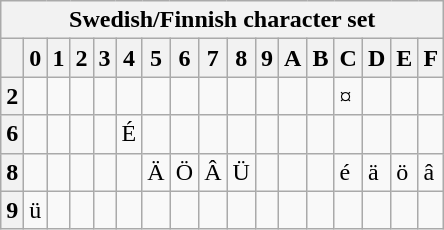<table class="wikitable">
<tr>
<th colspan="17">Swedish/Finnish character set</th>
</tr>
<tr>
<th></th>
<th>0</th>
<th>1</th>
<th>2</th>
<th>3</th>
<th>4</th>
<th>5</th>
<th>6</th>
<th>7</th>
<th>8</th>
<th>9</th>
<th>A</th>
<th>B</th>
<th>C</th>
<th>D</th>
<th>E</th>
<th>F</th>
</tr>
<tr>
<th>2</th>
<td></td>
<td></td>
<td></td>
<td></td>
<td></td>
<td></td>
<td></td>
<td></td>
<td></td>
<td></td>
<td></td>
<td></td>
<td>¤</td>
<td></td>
<td></td>
<td></td>
</tr>
<tr>
<th>6</th>
<td></td>
<td></td>
<td></td>
<td></td>
<td>É</td>
<td></td>
<td></td>
<td></td>
<td></td>
<td></td>
<td></td>
<td></td>
<td></td>
<td></td>
<td></td>
<td></td>
</tr>
<tr>
<th>8</th>
<td></td>
<td></td>
<td></td>
<td></td>
<td></td>
<td>Ä</td>
<td>Ö</td>
<td>Â</td>
<td>Ü</td>
<td></td>
<td></td>
<td></td>
<td>é</td>
<td>ä</td>
<td>ö</td>
<td>â</td>
</tr>
<tr>
<th>9</th>
<td>ü</td>
<td></td>
<td></td>
<td></td>
<td></td>
<td></td>
<td></td>
<td></td>
<td></td>
<td></td>
<td></td>
<td></td>
<td></td>
<td></td>
<td></td>
<td></td>
</tr>
</table>
